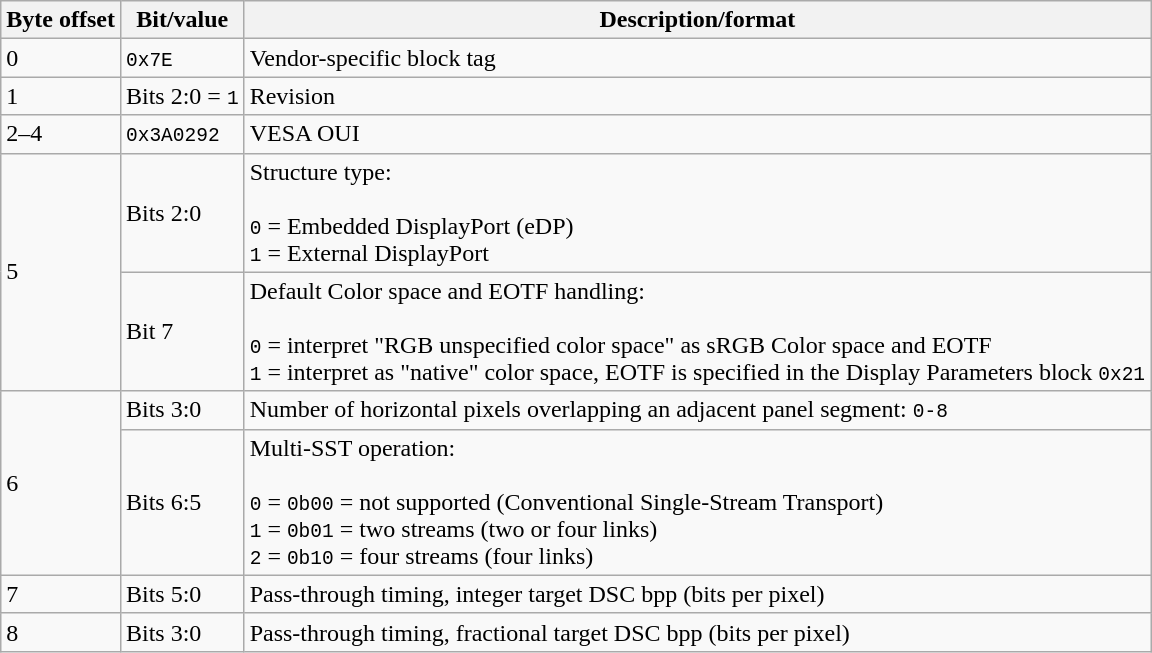<table class=wikitable>
<tr>
<th>Byte offset</th>
<th>Bit/value</th>
<th>Description/format</th>
</tr>
<tr>
<td>0</td>
<td><code>0x7E</code></td>
<td>Vendor-specific block tag</td>
</tr>
<tr>
<td>1</td>
<td>Bits 2:0 = <code>1</code></td>
<td>Revision</td>
</tr>
<tr>
<td>2–4</td>
<td><code>0x3A0292</code></td>
<td>VESA OUI</td>
</tr>
<tr>
<td rowspan=2>5</td>
<td>Bits 2:0</td>
<td>Structure type:<br><br><code>0</code> = Embedded DisplayPort (eDP)<br>
<code>1</code> = External DisplayPort<br></td>
</tr>
<tr>
<td>Bit 7</td>
<td>Default Color space and EOTF handling:<br><br><code>0</code> = interpret "RGB unspecified color space" as sRGB Color space and EOTF<br>
<code>1</code> = interpret as "native" color space, EOTF is specified in the Display Parameters block <code>0x21</code><br></td>
</tr>
<tr>
<td rowspan=2>6</td>
<td>Bits 3:0</td>
<td>Number of horizontal pixels overlapping an adjacent panel segment: <code>0-8</code><br></td>
</tr>
<tr>
<td>Bits 6:5</td>
<td>Multi-SST operation:<br><br><code>0</code> = <code>0b00</code> = not supported (Conventional Single-Stream Transport)<br>
<code>1</code> = <code>0b01</code> = two streams (two or four links)<br>
<code>2</code> = <code>0b10</code> = four streams (four links)<br></td>
</tr>
<tr>
<td>7</td>
<td>Bits 5:0</td>
<td>Pass-through timing, integer target DSC bpp (bits per pixel)</td>
</tr>
<tr>
<td>8</td>
<td>Bits 3:0</td>
<td>Pass-through timing, fractional target DSC bpp (bits per pixel)</td>
</tr>
</table>
